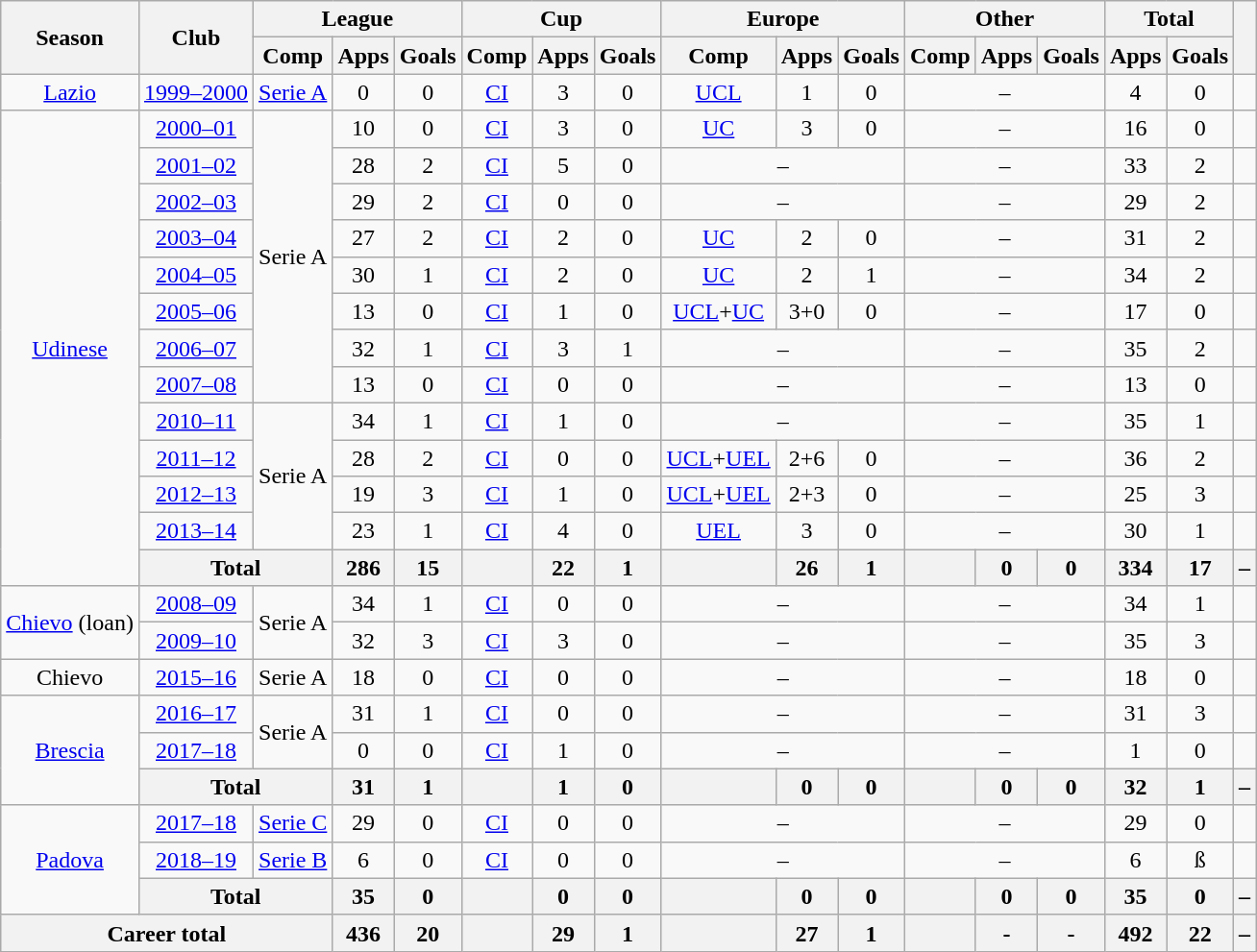<table class="wikitable" style="text-align:center">
<tr>
<th rowspan="2">Season</th>
<th rowspan="2">Club</th>
<th colspan="3">League</th>
<th colspan="3">Cup</th>
<th colspan="3">Europe</th>
<th colspan="3">Other</th>
<th colspan="2">Total</th>
<th rowspan="2"></th>
</tr>
<tr>
<th>Comp</th>
<th>Apps</th>
<th>Goals</th>
<th>Comp</th>
<th>Apps</th>
<th>Goals</th>
<th>Comp</th>
<th>Apps</th>
<th>Goals</th>
<th>Comp</th>
<th>Apps</th>
<th>Goals</th>
<th>Apps</th>
<th>Goals</th>
</tr>
<tr>
<td><a href='#'>Lazio</a></td>
<td><a href='#'>1999–2000</a></td>
<td><a href='#'>Serie A</a></td>
<td>0</td>
<td>0</td>
<td><a href='#'>CI</a></td>
<td>3</td>
<td>0</td>
<td><a href='#'>UCL</a></td>
<td>1</td>
<td>0</td>
<td colspan="3">–</td>
<td>4</td>
<td>0</td>
<td></td>
</tr>
<tr>
<td rowspan="13"><a href='#'>Udinese</a></td>
<td><a href='#'>2000–01</a></td>
<td rowspan=8>Serie A</td>
<td>10</td>
<td>0</td>
<td><a href='#'>CI</a></td>
<td>3</td>
<td>0</td>
<td><a href='#'>UC</a></td>
<td>3</td>
<td>0</td>
<td colspan="3">–</td>
<td>16</td>
<td>0</td>
<td></td>
</tr>
<tr>
<td><a href='#'>2001–02</a></td>
<td>28</td>
<td>2</td>
<td><a href='#'>CI</a></td>
<td>5</td>
<td>0</td>
<td colspan="3">–</td>
<td colspan="3">–</td>
<td>33</td>
<td>2</td>
<td></td>
</tr>
<tr>
<td><a href='#'>2002–03</a></td>
<td>29</td>
<td>2</td>
<td><a href='#'>CI</a></td>
<td>0</td>
<td>0</td>
<td colspan="3">–</td>
<td colspan="3">–</td>
<td>29</td>
<td>2</td>
<td></td>
</tr>
<tr>
<td><a href='#'>2003–04</a></td>
<td>27</td>
<td>2</td>
<td><a href='#'>CI</a></td>
<td>2</td>
<td>0</td>
<td><a href='#'>UC</a></td>
<td>2</td>
<td>0</td>
<td colspan="3">–</td>
<td>31</td>
<td>2</td>
<td></td>
</tr>
<tr>
<td><a href='#'>2004–05</a></td>
<td>30</td>
<td>1</td>
<td><a href='#'>CI</a></td>
<td>2</td>
<td>0</td>
<td><a href='#'>UC</a></td>
<td>2</td>
<td>1</td>
<td colspan="3">–</td>
<td>34</td>
<td>2</td>
<td></td>
</tr>
<tr>
<td><a href='#'>2005–06</a></td>
<td>13</td>
<td>0</td>
<td><a href='#'>CI</a></td>
<td>1</td>
<td>0</td>
<td><a href='#'>UCL</a>+<a href='#'>UC</a></td>
<td>3+0</td>
<td>0</td>
<td colspan="3">–</td>
<td>17</td>
<td>0</td>
<td></td>
</tr>
<tr>
<td><a href='#'>2006–07</a></td>
<td>32</td>
<td>1</td>
<td><a href='#'>CI</a></td>
<td>3</td>
<td>1</td>
<td colspan="3">–</td>
<td colspan="3">–</td>
<td>35</td>
<td>2</td>
<td></td>
</tr>
<tr>
<td><a href='#'>2007–08</a></td>
<td>13</td>
<td>0</td>
<td><a href='#'>CI</a></td>
<td>0</td>
<td>0</td>
<td colspan="3">–</td>
<td colspan="3">–</td>
<td>13</td>
<td>0</td>
<td></td>
</tr>
<tr>
<td><a href='#'>2010–11</a></td>
<td rowspan="4">Serie A</td>
<td>34</td>
<td>1</td>
<td><a href='#'>CI</a></td>
<td>1</td>
<td>0</td>
<td colspan="3">–</td>
<td colspan="3">–</td>
<td>35</td>
<td>1</td>
<td></td>
</tr>
<tr>
<td><a href='#'>2011–12</a></td>
<td>28</td>
<td>2</td>
<td><a href='#'>CI</a></td>
<td>0</td>
<td>0</td>
<td><a href='#'>UCL</a>+<a href='#'>UEL</a></td>
<td>2+6</td>
<td>0</td>
<td colspan="3">–</td>
<td>36</td>
<td>2</td>
<td></td>
</tr>
<tr>
<td><a href='#'>2012–13</a></td>
<td>19</td>
<td>3</td>
<td><a href='#'>CI</a></td>
<td>1</td>
<td>0</td>
<td><a href='#'>UCL</a>+<a href='#'>UEL</a></td>
<td>2+3</td>
<td>0</td>
<td colspan="3">–</td>
<td>25</td>
<td>3</td>
<td></td>
</tr>
<tr>
<td><a href='#'>2013–14</a></td>
<td>23</td>
<td>1</td>
<td><a href='#'>CI</a></td>
<td>4</td>
<td>0</td>
<td><a href='#'>UEL</a></td>
<td>3</td>
<td>0</td>
<td colspan="3">–</td>
<td>30</td>
<td>1</td>
<td></td>
</tr>
<tr>
<th colspan="2">Total</th>
<th>286</th>
<th>15</th>
<th></th>
<th>22</th>
<th>1</th>
<th></th>
<th>26</th>
<th>1</th>
<th></th>
<th>0</th>
<th>0</th>
<th>334</th>
<th>17</th>
<th>–</th>
</tr>
<tr>
<td rowspan="2"><a href='#'>Chievo</a> (loan)</td>
<td><a href='#'>2008–09</a></td>
<td rowspan="2">Serie A</td>
<td>34</td>
<td>1</td>
<td><a href='#'>CI</a></td>
<td>0</td>
<td>0</td>
<td colspan="3">–</td>
<td colspan="3">–</td>
<td>34</td>
<td>1</td>
<td></td>
</tr>
<tr>
<td><a href='#'>2009–10</a></td>
<td>32</td>
<td>3</td>
<td><a href='#'>CI</a></td>
<td>3</td>
<td>0</td>
<td colspan="3">–</td>
<td colspan="3">–</td>
<td>35</td>
<td>3</td>
<td></td>
</tr>
<tr>
<td>Chievo</td>
<td><a href='#'>2015–16</a></td>
<td>Serie A</td>
<td>18</td>
<td>0</td>
<td><a href='#'>CI</a></td>
<td>0</td>
<td>0</td>
<td colspan="3">–</td>
<td colspan="3">–</td>
<td>18</td>
<td>0</td>
<td></td>
</tr>
<tr>
<td rowspan="3"><a href='#'>Brescia</a></td>
<td><a href='#'>2016–17</a></td>
<td rowspan="2">Serie A</td>
<td>31</td>
<td>1</td>
<td><a href='#'>CI</a></td>
<td>0</td>
<td>0</td>
<td colspan="3">–</td>
<td colspan="3">–</td>
<td>31</td>
<td>3</td>
<td></td>
</tr>
<tr>
<td><a href='#'>2017–18</a></td>
<td>0</td>
<td>0</td>
<td><a href='#'>CI</a></td>
<td>1</td>
<td>0</td>
<td colspan="3">–</td>
<td colspan="3">–</td>
<td>1</td>
<td>0</td>
<td></td>
</tr>
<tr>
<th colspan="2">Total</th>
<th>31</th>
<th>1</th>
<th></th>
<th>1</th>
<th>0</th>
<th></th>
<th>0</th>
<th>0</th>
<th></th>
<th>0</th>
<th>0</th>
<th>32</th>
<th>1</th>
<th>–</th>
</tr>
<tr>
<td rowspan="3"><a href='#'>Padova</a></td>
<td><a href='#'>2017–18</a></td>
<td><a href='#'>Serie C</a></td>
<td>29</td>
<td>0</td>
<td><a href='#'>CI</a></td>
<td>0</td>
<td>0</td>
<td colspan="3">–</td>
<td colspan="3">–</td>
<td>29</td>
<td>0</td>
<td></td>
</tr>
<tr>
<td><a href='#'>2018–19</a></td>
<td><a href='#'>Serie B</a></td>
<td>6</td>
<td>0</td>
<td><a href='#'>CI</a></td>
<td>0</td>
<td>0</td>
<td colspan="3">–</td>
<td colspan="3">–</td>
<td>6</td>
<td>ß</td>
<td></td>
</tr>
<tr>
<th colspan="2">Total</th>
<th>35</th>
<th>0</th>
<th></th>
<th>0</th>
<th>0</th>
<th></th>
<th>0</th>
<th>0</th>
<th></th>
<th>0</th>
<th>0</th>
<th>35</th>
<th>0</th>
<th>–</th>
</tr>
<tr>
<th colspan="3">Career total</th>
<th>436</th>
<th>20</th>
<th></th>
<th>29</th>
<th>1</th>
<th></th>
<th>27</th>
<th>1</th>
<th></th>
<th>-</th>
<th>-</th>
<th>492</th>
<th>22</th>
<th>–</th>
</tr>
</table>
